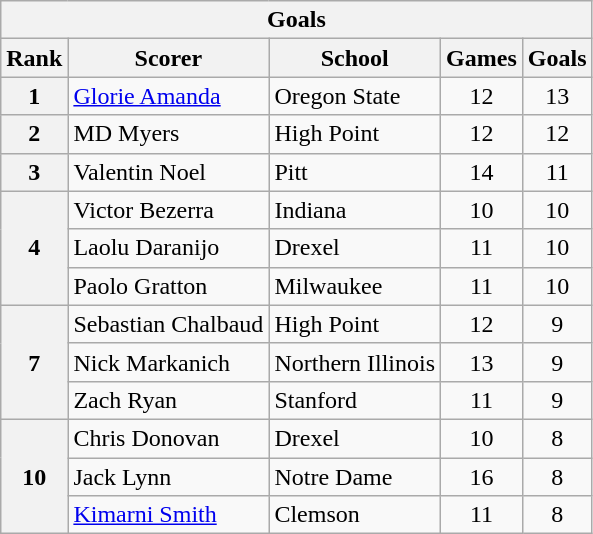<table class="wikitable">
<tr>
<th colspan=5>Goals</th>
</tr>
<tr>
<th>Rank</th>
<th>Scorer</th>
<th>School</th>
<th>Games</th>
<th>Goals</th>
</tr>
<tr>
<th>1</th>
<td><a href='#'>Glorie Amanda</a></td>
<td>Oregon State</td>
<td style="text-align:center;">12</td>
<td style="text-align:center;">13</td>
</tr>
<tr>
<th>2</th>
<td>MD Myers</td>
<td>High Point</td>
<td style="text-align:center;">12</td>
<td style="text-align:center;">12</td>
</tr>
<tr>
<th>3</th>
<td>Valentin Noel</td>
<td>Pitt</td>
<td style="text-align:center;">14</td>
<td style="text-align:center;">11</td>
</tr>
<tr>
<th rowspan="3">4</th>
<td>Victor Bezerra</td>
<td>Indiana</td>
<td style="text-align:center;">10</td>
<td style="text-align:center;">10</td>
</tr>
<tr>
<td>Laolu Daranijo</td>
<td>Drexel</td>
<td style="text-align:center;">11</td>
<td style="text-align:center;">10</td>
</tr>
<tr>
<td>Paolo Gratton</td>
<td>Milwaukee</td>
<td style="text-align:center;">11</td>
<td style="text-align:center;">10</td>
</tr>
<tr>
<th rowspan="3">7</th>
<td>Sebastian Chalbaud</td>
<td>High Point</td>
<td style="text-align:center;">12</td>
<td style="text-align:center;">9</td>
</tr>
<tr>
<td>Nick Markanich</td>
<td>Northern Illinois</td>
<td style="text-align:center;">13</td>
<td style="text-align:center;">9</td>
</tr>
<tr>
<td>Zach Ryan</td>
<td>Stanford</td>
<td style="text-align:center;">11</td>
<td style="text-align:center;">9</td>
</tr>
<tr>
<th rowspan="3">10</th>
<td>Chris Donovan</td>
<td>Drexel</td>
<td style="text-align:center;">10</td>
<td style="text-align:center;">8</td>
</tr>
<tr>
<td>Jack Lynn</td>
<td>Notre Dame</td>
<td style="text-align:center;">16</td>
<td style="text-align:center;">8</td>
</tr>
<tr>
<td><a href='#'>Kimarni Smith</a></td>
<td>Clemson</td>
<td style="text-align:center;">11</td>
<td style="text-align:center;">8</td>
</tr>
</table>
